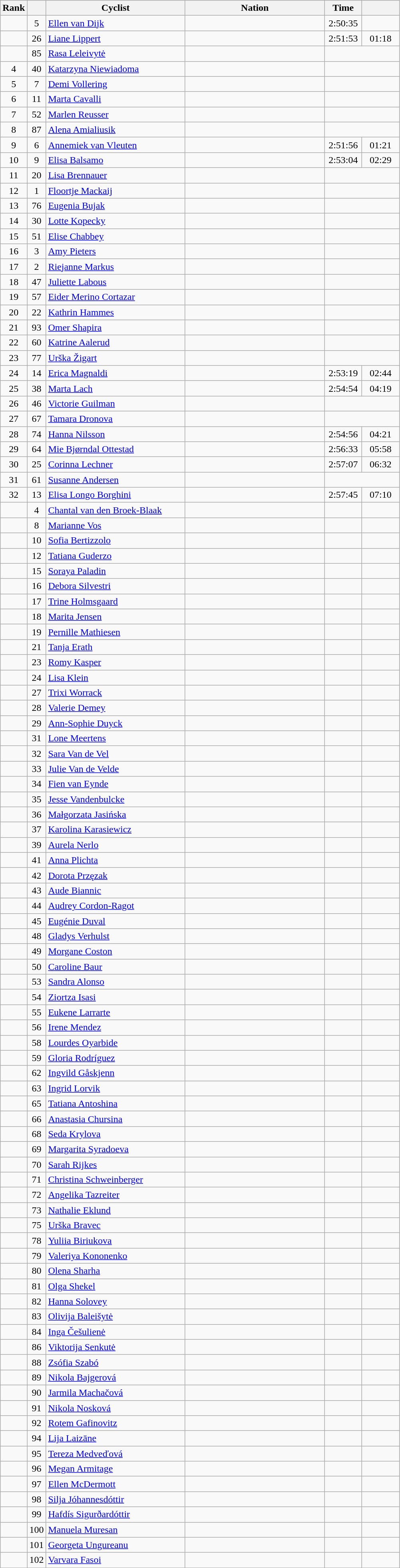<table class="wikitable sortable" style="text-align:center">
<tr style="background:#efefef;">
<th width="30">Rank</th>
<th width="20"></th>
<th width="225">Cyclist</th>
<th width="225">Nation</th>
<th width="55">Time</th>
<th width="55"></th>
</tr>
<tr>
<td></td>
<td>5</td>
<td align="left"><a href='#'>Ellen van Dijk</a></td>
<td align="left"></td>
<td>2:50:35</td>
<td></td>
</tr>
<tr>
<td></td>
<td>26</td>
<td align="left"><a href='#'>Liane Lippert</a></td>
<td align="left"></td>
<td>2:51:53</td>
<td>01:18</td>
</tr>
<tr>
<td></td>
<td>85</td>
<td align="left"><a href='#'>Rasa Leleivytė</a></td>
<td align="left"></td>
<td colspan="2"></td>
</tr>
<tr>
<td>4</td>
<td>40</td>
<td align="left"><a href='#'>Katarzyna Niewiadoma</a></td>
<td align="left"></td>
<td colspan="2"></td>
</tr>
<tr>
<td>5</td>
<td>7</td>
<td align="left"><a href='#'>Demi Vollering</a></td>
<td align="left"></td>
<td colspan="2"></td>
</tr>
<tr>
<td>6</td>
<td>11</td>
<td align="left"><a href='#'>Marta Cavalli</a></td>
<td align="left"></td>
<td colspan="2"></td>
</tr>
<tr>
<td>7</td>
<td>52</td>
<td align="left"><a href='#'>Marlen Reusser</a></td>
<td align="left"></td>
<td colspan="2"></td>
</tr>
<tr>
<td>8</td>
<td>87</td>
<td align="left"><a href='#'>Alena Amialiusik</a></td>
<td align="left"></td>
<td colspan="2"></td>
</tr>
<tr>
<td>9</td>
<td>6</td>
<td align="left"><a href='#'>Annemiek van Vleuten</a></td>
<td align="left"></td>
<td>2:51:56</td>
<td>01:21</td>
</tr>
<tr>
<td>10</td>
<td>9</td>
<td align="left"><a href='#'>Elisa Balsamo</a></td>
<td align="left"></td>
<td>2:53:04</td>
<td>02:29</td>
</tr>
<tr>
<td>11</td>
<td>20</td>
<td align="left"><a href='#'>Lisa Brennauer</a></td>
<td align="left"></td>
<td colspan="2"></td>
</tr>
<tr>
<td>12</td>
<td>1</td>
<td align="left"><a href='#'>Floortje Mackaij</a></td>
<td align="left"></td>
<td colspan="2"></td>
</tr>
<tr>
<td>13</td>
<td>76</td>
<td align="left"><a href='#'>Eugenia Bujak</a></td>
<td align="left"></td>
<td colspan="2"></td>
</tr>
<tr>
<td>14</td>
<td>30</td>
<td align="left"><a href='#'>Lotte Kopecky</a></td>
<td align="left"></td>
<td colspan="2"></td>
</tr>
<tr>
<td>15</td>
<td>51</td>
<td align="left"><a href='#'>Elise Chabbey</a></td>
<td align="left"></td>
<td colspan="2"></td>
</tr>
<tr>
<td>16</td>
<td>3</td>
<td align="left"><a href='#'>Amy Pieters</a></td>
<td align="left"></td>
<td colspan="2"></td>
</tr>
<tr>
<td>17</td>
<td>2</td>
<td align="left"><a href='#'>Riejanne Markus</a></td>
<td align="left"></td>
<td colspan="2"></td>
</tr>
<tr>
<td>18</td>
<td>47</td>
<td align="left"><a href='#'>Juliette Labous</a></td>
<td align="left"></td>
<td colspan="2"></td>
</tr>
<tr>
<td>19</td>
<td>57</td>
<td align="left"><a href='#'>Eider Merino Cortazar</a></td>
<td align="left"></td>
<td colspan="2"></td>
</tr>
<tr>
<td>20</td>
<td>22</td>
<td align="left"><a href='#'>Kathrin Hammes</a></td>
<td align="left"></td>
<td colspan="2"></td>
</tr>
<tr>
<td>21</td>
<td>93</td>
<td align="left"><a href='#'>Omer Shapira</a></td>
<td align="left"></td>
<td colspan="2"></td>
</tr>
<tr>
<td>22</td>
<td>60</td>
<td align="left"><a href='#'>Katrine Aalerud</a></td>
<td align="left"></td>
<td colspan="2"></td>
</tr>
<tr>
<td>23</td>
<td>77</td>
<td align="left"><a href='#'>Urška Žigart</a></td>
<td align="left"></td>
<td colspan="2"></td>
</tr>
<tr>
<td>24</td>
<td>14</td>
<td align="left"><a href='#'>Erica Magnaldi</a></td>
<td align="left"></td>
<td>2:53:19</td>
<td>02:44</td>
</tr>
<tr>
<td>25</td>
<td>38</td>
<td align="left"><a href='#'>Marta Lach</a></td>
<td align="left"></td>
<td>2:54:54</td>
<td>04:19</td>
</tr>
<tr>
<td>26</td>
<td>46</td>
<td align="left"><a href='#'>Victorie Guilman</a></td>
<td align="left"></td>
<td colspan="2"></td>
</tr>
<tr>
<td>27</td>
<td>67</td>
<td align="left"><a href='#'>Tamara Dronova</a></td>
<td align="left"></td>
<td colspan="2"></td>
</tr>
<tr>
<td>28</td>
<td>74</td>
<td align="left"><a href='#'>Hanna Nilsson</a></td>
<td align="left"></td>
<td>2:54:56</td>
<td>04:21</td>
</tr>
<tr>
<td>29</td>
<td>64</td>
<td align="left"><a href='#'>Mie Bjørndal Ottestad</a></td>
<td align="left"></td>
<td>2:56:33</td>
<td>05:58</td>
</tr>
<tr>
<td>30</td>
<td>25</td>
<td align="left"><a href='#'>Corinna Lechner</a></td>
<td align="left"></td>
<td>2:57:07</td>
<td>06:32</td>
</tr>
<tr>
<td>31</td>
<td>61</td>
<td align="left"><a href='#'>Susanne Andersen</a></td>
<td align="left"></td>
<td colspan="2"></td>
</tr>
<tr>
<td>32</td>
<td>13</td>
<td align="left"><a href='#'>Elisa Longo Borghini</a></td>
<td align="left"></td>
<td>2:57:45</td>
<td>07:10</td>
</tr>
<tr>
<td></td>
<td>4</td>
<td align="left"><a href='#'>Chantal van den Broek-Blaak</a></td>
<td align="left"></td>
<td></td>
<td></td>
</tr>
<tr>
<td></td>
<td>8</td>
<td align="left"><a href='#'>Marianne Vos</a></td>
<td align="left"></td>
<td></td>
<td></td>
</tr>
<tr>
<td></td>
<td>10</td>
<td align="left"><a href='#'>Sofia Bertizzolo</a></td>
<td align="left"></td>
<td></td>
<td></td>
</tr>
<tr>
<td></td>
<td>12</td>
<td align="left"><a href='#'>Tatiana Guderzo</a></td>
<td align="left"></td>
<td></td>
<td></td>
</tr>
<tr>
<td></td>
<td>15</td>
<td align="left"><a href='#'>Soraya Paladin</a></td>
<td align="left"></td>
<td></td>
<td></td>
</tr>
<tr>
<td></td>
<td>16</td>
<td align="left"><a href='#'>Debora Silvestri</a></td>
<td align="left"></td>
<td></td>
<td></td>
</tr>
<tr>
<td></td>
<td>17</td>
<td align="left"><a href='#'>Trine Holmsgaard</a></td>
<td align="left"></td>
<td></td>
<td></td>
</tr>
<tr>
<td></td>
<td>18</td>
<td align="left"><a href='#'>Marita Jensen</a></td>
<td align="left"></td>
<td></td>
<td></td>
</tr>
<tr>
<td></td>
<td>19</td>
<td align="left"><a href='#'>Pernille Mathiesen</a></td>
<td align="left"></td>
<td></td>
<td></td>
</tr>
<tr>
<td></td>
<td>21</td>
<td align="left"><a href='#'>Tanja Erath</a></td>
<td align="left"></td>
<td></td>
<td></td>
</tr>
<tr>
<td></td>
<td>23</td>
<td align="left"><a href='#'>Romy Kasper</a></td>
<td align="left"></td>
<td></td>
<td></td>
</tr>
<tr>
<td></td>
<td>24</td>
<td align="left"><a href='#'>Lisa Klein</a></td>
<td align="left"></td>
<td></td>
<td></td>
</tr>
<tr>
<td></td>
<td>27</td>
<td align="left"><a href='#'>Trixi Worrack</a></td>
<td align="left"></td>
<td></td>
<td></td>
</tr>
<tr>
<td></td>
<td>28</td>
<td align="left"><a href='#'>Valerie Demey</a></td>
<td align="left"></td>
<td></td>
<td></td>
</tr>
<tr>
<td></td>
<td>29</td>
<td align="left"><a href='#'>Ann-Sophie Duyck</a></td>
<td align="left"></td>
<td></td>
<td></td>
</tr>
<tr>
<td></td>
<td>31</td>
<td align="left"><a href='#'>Lone Meertens</a></td>
<td align="left"></td>
<td></td>
<td></td>
</tr>
<tr>
<td></td>
<td>32</td>
<td align="left"><a href='#'>Sara Van de Vel</a></td>
<td align="left"></td>
<td></td>
<td></td>
</tr>
<tr>
<td></td>
<td>33</td>
<td align="left"><a href='#'>Julie Van de Velde</a></td>
<td align="left"></td>
<td></td>
<td></td>
</tr>
<tr>
<td></td>
<td>34</td>
<td align="left"><a href='#'>Fien van Eynde</a></td>
<td align="left"></td>
<td></td>
<td></td>
</tr>
<tr>
<td></td>
<td>35</td>
<td align="left"><a href='#'>Jesse Vandenbulcke</a></td>
<td align="left"></td>
<td></td>
<td></td>
</tr>
<tr>
<td></td>
<td>36</td>
<td align="left"><a href='#'>Małgorzata Jasińska</a></td>
<td align="left"></td>
<td></td>
<td></td>
</tr>
<tr>
<td></td>
<td>37</td>
<td align="left"><a href='#'>Karolina Karasiewicz</a></td>
<td align="left"></td>
<td></td>
<td></td>
</tr>
<tr>
<td></td>
<td>39</td>
<td align="left"><a href='#'>Aurela Nerlo</a></td>
<td align="left"></td>
<td></td>
<td></td>
</tr>
<tr>
<td></td>
<td>41</td>
<td align="left"><a href='#'>Anna Plichta</a></td>
<td align="left"></td>
<td></td>
<td></td>
</tr>
<tr>
<td></td>
<td>42</td>
<td align="left"><a href='#'>Dorota Przęzak</a></td>
<td align="left"></td>
<td></td>
<td></td>
</tr>
<tr>
<td></td>
<td>43</td>
<td align="left"><a href='#'>Aude Biannic</a></td>
<td align="left"></td>
<td></td>
<td></td>
</tr>
<tr>
<td></td>
<td>44</td>
<td align="left"><a href='#'>Audrey Cordon-Ragot</a></td>
<td align="left"></td>
<td></td>
<td></td>
</tr>
<tr>
<td></td>
<td>45</td>
<td align="left"><a href='#'>Eugénie Duval</a></td>
<td align="left"></td>
<td></td>
<td></td>
</tr>
<tr>
<td></td>
<td>48</td>
<td align="left"><a href='#'>Gladys Verhulst</a></td>
<td align="left"></td>
<td></td>
<td></td>
</tr>
<tr>
<td></td>
<td>49</td>
<td align="left"><a href='#'>Morgane Coston</a></td>
<td align="left"></td>
<td></td>
<td></td>
</tr>
<tr>
<td></td>
<td>50</td>
<td align="left"><a href='#'>Caroline Baur</a></td>
<td align="left"></td>
<td></td>
<td></td>
</tr>
<tr>
<td></td>
<td>53</td>
<td align="left"><a href='#'>Sandra Alonso</a></td>
<td align="left"></td>
<td></td>
<td></td>
</tr>
<tr>
<td></td>
<td>54</td>
<td align="left"><a href='#'>Ziortza Isasi</a></td>
<td align="left"></td>
<td></td>
<td></td>
</tr>
<tr>
<td></td>
<td>55</td>
<td align="left"><a href='#'>Eukene Larrarte</a></td>
<td align="left"></td>
<td></td>
<td></td>
</tr>
<tr>
<td></td>
<td>56</td>
<td align="left"><a href='#'>Irene Mendez</a></td>
<td align="left"></td>
<td></td>
<td></td>
</tr>
<tr>
<td></td>
<td>58</td>
<td align="left"><a href='#'>Lourdes Oyarbide</a></td>
<td align="left"></td>
<td></td>
<td></td>
</tr>
<tr>
<td></td>
<td>59</td>
<td align="left"><a href='#'>Gloria Rodríguez</a></td>
<td align="left"></td>
<td></td>
<td></td>
</tr>
<tr>
<td></td>
<td>62</td>
<td align="left"><a href='#'>Ingvild Gåskjenn</a></td>
<td align="left"></td>
<td></td>
<td></td>
</tr>
<tr>
<td></td>
<td>63</td>
<td align="left"><a href='#'>Ingrid Lorvik</a></td>
<td align="left"></td>
<td></td>
<td></td>
</tr>
<tr>
<td></td>
<td>65</td>
<td align="left"><a href='#'>Tatiana Antoshina</a></td>
<td align="left"></td>
<td></td>
<td></td>
</tr>
<tr>
<td></td>
<td>66</td>
<td align="left"><a href='#'>Anastasia Chursina</a></td>
<td align="left"></td>
<td></td>
<td></td>
</tr>
<tr>
<td></td>
<td>68</td>
<td align="left"><a href='#'>Seda Krylova</a></td>
<td align="left"></td>
<td></td>
<td></td>
</tr>
<tr>
<td></td>
<td>69</td>
<td align="left"><a href='#'>Margarita Syradoeva</a></td>
<td align="left"></td>
<td></td>
<td></td>
</tr>
<tr>
<td></td>
<td>70</td>
<td align="left"><a href='#'>Sarah Rijkes</a></td>
<td align="left"></td>
<td></td>
<td></td>
</tr>
<tr>
<td></td>
<td>71</td>
<td align="left"><a href='#'>Christina Schweinberger</a></td>
<td align="left"></td>
<td></td>
<td></td>
</tr>
<tr>
<td></td>
<td>72</td>
<td align="left"><a href='#'>Angelika Tazreiter</a></td>
<td align="left"></td>
<td></td>
<td></td>
</tr>
<tr>
<td></td>
<td>73</td>
<td align="left"><a href='#'>Nathalie Eklund</a></td>
<td align="left"></td>
<td></td>
<td></td>
</tr>
<tr>
<td></td>
<td>75</td>
<td align="left"><a href='#'>Urška Bravec</a></td>
<td align="left"></td>
<td></td>
<td></td>
</tr>
<tr>
<td></td>
<td>78</td>
<td align="left"><a href='#'>Yuliia Biriukova</a></td>
<td align="left"></td>
<td></td>
<td></td>
</tr>
<tr>
<td></td>
<td>79</td>
<td align="left"><a href='#'>Valeriya Kononenko</a></td>
<td align="left"></td>
<td></td>
<td></td>
</tr>
<tr>
<td></td>
<td>80</td>
<td align="left"><a href='#'>Olena Sharha</a></td>
<td align="left"></td>
<td></td>
<td></td>
</tr>
<tr>
<td></td>
<td>81</td>
<td align="left"><a href='#'>Olga Shekel</a></td>
<td align="left"></td>
<td></td>
<td></td>
</tr>
<tr>
<td></td>
<td>82</td>
<td align="left"><a href='#'>Hanna Solovey</a></td>
<td align="left"></td>
<td></td>
<td></td>
</tr>
<tr>
<td></td>
<td>83</td>
<td align="left"><a href='#'>Olivija Baleišytė</a></td>
<td align="left"></td>
<td></td>
<td></td>
</tr>
<tr>
<td></td>
<td>84</td>
<td align="left"><a href='#'>Inga Češulienė</a></td>
<td align="left"></td>
<td></td>
<td></td>
</tr>
<tr>
<td></td>
<td>86</td>
<td align="left"><a href='#'>Viktorija Senkutė</a></td>
<td align="left"></td>
<td></td>
<td></td>
</tr>
<tr>
<td></td>
<td>88</td>
<td align="left"><a href='#'>Zsófia Szabó</a></td>
<td align="left"></td>
<td></td>
<td></td>
</tr>
<tr>
<td></td>
<td>89</td>
<td align="left"><a href='#'>Nikola Bajgerová</a></td>
<td align="left"></td>
<td></td>
<td></td>
</tr>
<tr>
<td></td>
<td>90</td>
<td align="left"><a href='#'>Jarmila Machačová</a></td>
<td align="left"></td>
<td></td>
<td></td>
</tr>
<tr>
<td></td>
<td>91</td>
<td align="left"><a href='#'>Nikola Nosková</a></td>
<td align="left"></td>
<td></td>
<td></td>
</tr>
<tr>
<td></td>
<td>92</td>
<td align="left"><a href='#'>Rotem Gafinovitz</a></td>
<td align="left"></td>
<td></td>
<td></td>
</tr>
<tr>
<td></td>
<td>94</td>
<td align="left"><a href='#'>Lija Laizāne</a></td>
<td align="left"></td>
<td></td>
<td></td>
</tr>
<tr>
<td></td>
<td>95</td>
<td align="left"><a href='#'>Tereza Medveďová</a></td>
<td align="left"></td>
<td></td>
<td></td>
</tr>
<tr>
<td></td>
<td>96</td>
<td align="left"><a href='#'>Megan Armitage</a></td>
<td align="left"></td>
<td></td>
<td></td>
</tr>
<tr>
<td></td>
<td>97</td>
<td align="left"><a href='#'>Ellen McDermott</a></td>
<td align="left"></td>
<td></td>
<td></td>
</tr>
<tr>
<td></td>
<td>98</td>
<td align="left"><a href='#'>Silja Jóhannesdóttir</a></td>
<td align="left"></td>
<td></td>
<td></td>
</tr>
<tr>
<td></td>
<td>99</td>
<td align="left"><a href='#'>Hafdís Sigurðardóttir</a></td>
<td align="left"></td>
<td></td>
<td></td>
</tr>
<tr>
<td></td>
<td>100</td>
<td align="left"><a href='#'>Manuela Muresan</a></td>
<td align="left"></td>
<td></td>
<td></td>
</tr>
<tr>
<td></td>
<td>101</td>
<td align="left"><a href='#'>Georgeta Ungureanu</a></td>
<td align="left"></td>
<td></td>
<td></td>
</tr>
<tr>
<td></td>
<td>102</td>
<td align="left"><a href='#'>Varvara Fasoi</a></td>
<td align="left"></td>
<td></td>
<td></td>
</tr>
</table>
